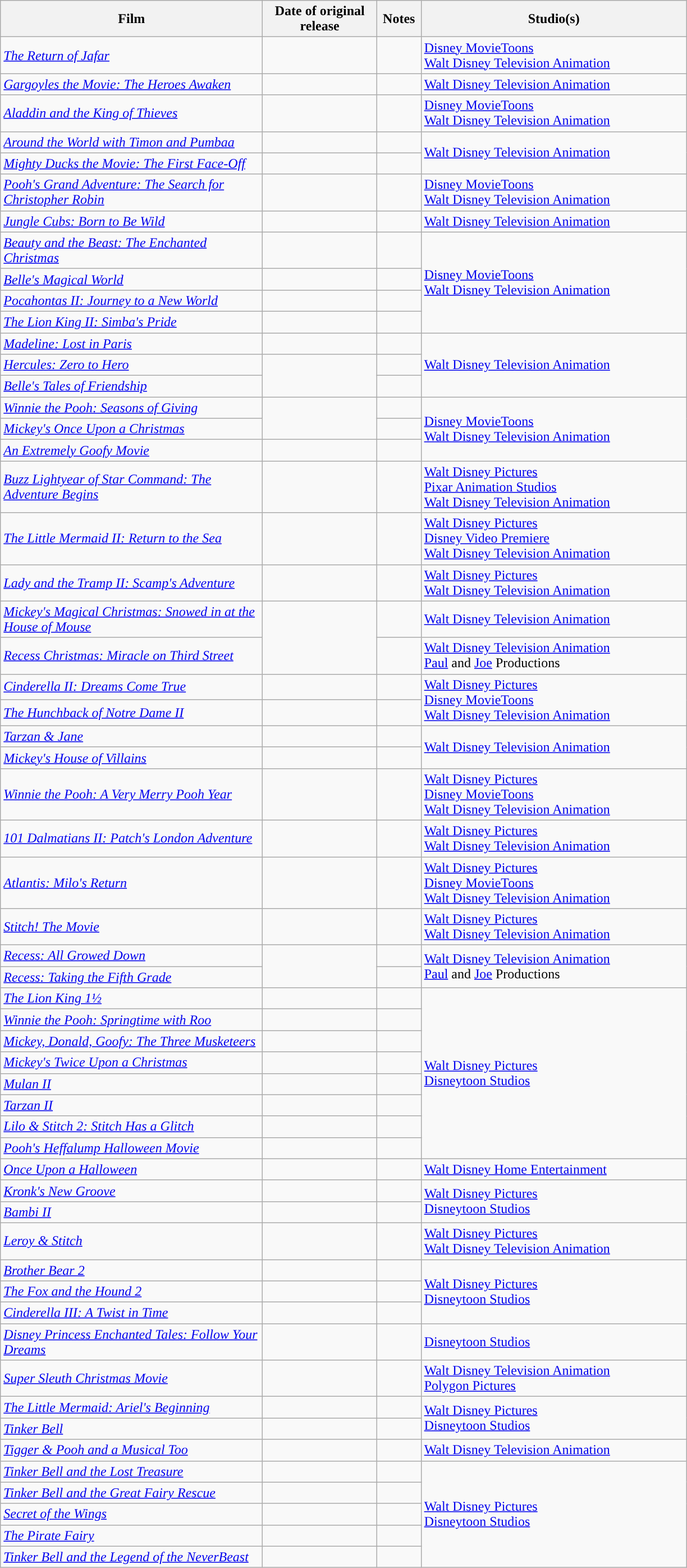<table class="wikitable" style="width:51em">
<tr>
<th style="width:25em">Film</th>
<th style="width:10em">Date of original release</th>
<th style="width:3em">Notes</th>
<th style="width:25em">Studio(s)</th>
</tr>
<tr>
<td><em><a href='#'>The Return of Jafar</a></em></td>
<td></td>
<td></td>
<td><a href='#'>Disney MovieToons</a><br><a href='#'>Walt Disney Television Animation</a></td>
</tr>
<tr>
<td><em><a href='#'>Gargoyles the Movie: The Heroes Awaken</a></em></td>
<td></td>
<td></td>
<td><a href='#'>Walt Disney Television Animation</a></td>
</tr>
<tr>
<td><em><a href='#'>Aladdin and the King of Thieves</a></em></td>
<td></td>
<td></td>
<td><a href='#'>Disney MovieToons</a><br><a href='#'>Walt Disney Television Animation</a></td>
</tr>
<tr>
<td><em><a href='#'>Around the World with Timon and Pumbaa</a></em></td>
<td></td>
<td></td>
<td rowspan="2"><a href='#'>Walt Disney Television Animation</a></td>
</tr>
<tr>
<td><em><a href='#'>Mighty Ducks the Movie: The First Face-Off</a></em></td>
<td></td>
<td></td>
</tr>
<tr>
<td><em><a href='#'>Pooh's Grand Adventure: The Search for Christopher Robin</a></em></td>
<td></td>
<td></td>
<td><a href='#'>Disney MovieToons</a><br><a href='#'>Walt Disney Television Animation</a></td>
</tr>
<tr>
<td><em><a href='#'>Jungle Cubs: Born to Be Wild</a></em></td>
<td></td>
<td></td>
<td><a href='#'>Walt Disney Television Animation</a></td>
</tr>
<tr>
<td><em><a href='#'>Beauty and the Beast: The Enchanted Christmas</a></em></td>
<td></td>
<td></td>
<td rowspan="4"><a href='#'>Disney MovieToons</a><br><a href='#'>Walt Disney Television Animation</a></td>
</tr>
<tr>
<td><em><a href='#'>Belle's Magical World</a></em></td>
<td></td>
<td></td>
</tr>
<tr>
<td><em><a href='#'>Pocahontas II: Journey to a New World</a></em></td>
<td></td>
<td></td>
</tr>
<tr>
<td><em><a href='#'>The Lion King II: Simba's Pride</a></em></td>
<td></td>
<td></td>
</tr>
<tr>
<td><em><a href='#'>Madeline: Lost in Paris</a></em></td>
<td></td>
<td></td>
<td rowspan="3"><a href='#'>Walt Disney Television Animation</a></td>
</tr>
<tr>
<td><em><a href='#'>Hercules: Zero to Hero</a></em></td>
<td rowspan="2"></td>
<td></td>
</tr>
<tr>
<td><em><a href='#'>Belle's Tales of Friendship</a></em></td>
<td></td>
</tr>
<tr>
<td><em><a href='#'>Winnie the Pooh: Seasons of Giving</a></em></td>
<td rowspan="2"></td>
<td></td>
<td rowspan="3"><a href='#'>Disney MovieToons</a><br><a href='#'>Walt Disney Television Animation</a></td>
</tr>
<tr>
<td><em><a href='#'>Mickey's Once Upon a Christmas</a></em></td>
<td></td>
</tr>
<tr>
<td><em><a href='#'>An Extremely Goofy Movie</a></em></td>
<td></td>
<td></td>
</tr>
<tr>
<td><em><a href='#'>Buzz Lightyear of Star Command: The Adventure Begins</a></em></td>
<td></td>
<td></td>
<td><a href='#'>Walt Disney Pictures</a><br><a href='#'>Pixar Animation Studios</a><br><a href='#'>Walt Disney Television Animation</a></td>
</tr>
<tr>
<td><em><a href='#'>The Little Mermaid II: Return to the Sea</a></em></td>
<td></td>
<td></td>
<td><a href='#'>Walt Disney Pictures</a><br><a href='#'>Disney Video Premiere</a><br><a href='#'>Walt Disney Television Animation</a></td>
</tr>
<tr>
<td><em><a href='#'>Lady and the Tramp II: Scamp's Adventure</a></em></td>
<td></td>
<td></td>
<td><a href='#'>Walt Disney Pictures</a><br><a href='#'>Walt Disney Television Animation</a></td>
</tr>
<tr>
<td><em><a href='#'>Mickey's Magical Christmas: Snowed in at the House of Mouse</a></em></td>
<td rowspan="2"></td>
<td></td>
<td><a href='#'>Walt Disney Television Animation</a></td>
</tr>
<tr>
<td><em><a href='#'>Recess Christmas: Miracle on Third Street</a></em></td>
<td></td>
<td><a href='#'>Walt Disney Television Animation</a><br><a href='#'>Paul</a> and <a href='#'>Joe</a> Productions</td>
</tr>
<tr>
<td><em><a href='#'>Cinderella II: Dreams Come True</a></em></td>
<td></td>
<td></td>
<td rowspan="2"><a href='#'>Walt Disney Pictures</a><br><a href='#'>Disney MovieToons</a><br><a href='#'>Walt Disney Television Animation</a></td>
</tr>
<tr>
<td><em><a href='#'>The Hunchback of Notre Dame II</a></em></td>
<td></td>
</tr>
<tr>
<td><em><a href='#'>Tarzan & Jane</a></em></td>
<td></td>
<td></td>
<td rowspan="2"><a href='#'>Walt Disney Television Animation</a></td>
</tr>
<tr>
<td><em><a href='#'>Mickey's House of Villains</a></em></td>
<td></td>
<td></td>
</tr>
<tr>
<td><em><a href='#'>Winnie the Pooh: A Very Merry Pooh Year</a></em></td>
<td></td>
<td></td>
<td><a href='#'>Walt Disney Pictures</a><br><a href='#'>Disney MovieToons</a><br><a href='#'>Walt Disney Television Animation</a></td>
</tr>
<tr>
<td><em><a href='#'>101 Dalmatians II: Patch's London Adventure</a></em></td>
<td></td>
<td></td>
<td><a href='#'>Walt Disney Pictures</a><br><a href='#'>Walt Disney Television Animation</a></td>
</tr>
<tr>
<td><em><a href='#'>Atlantis: Milo's Return</a></em></td>
<td></td>
<td></td>
<td><a href='#'>Walt Disney Pictures</a><br><a href='#'>Disney MovieToons</a><br><a href='#'>Walt Disney Television Animation</a></td>
</tr>
<tr>
<td><em><a href='#'>Stitch! The Movie</a></em></td>
<td></td>
<td></td>
<td><a href='#'>Walt Disney Pictures</a><br><a href='#'>Walt Disney Television Animation</a></td>
</tr>
<tr>
<td><em><a href='#'>Recess: All Growed Down</a></em></td>
<td rowspan="2"></td>
<td></td>
<td rowspan="2"><a href='#'>Walt Disney Television Animation</a><br><a href='#'>Paul</a> and <a href='#'>Joe</a> Productions</td>
</tr>
<tr>
<td><em><a href='#'>Recess: Taking the Fifth Grade</a></em></td>
<td></td>
</tr>
<tr>
<td><em><a href='#'>The Lion King 1½</a></em></td>
<td></td>
<td></td>
<td rowspan="8"><a href='#'>Walt Disney Pictures</a><br><a href='#'>Disneytoon Studios</a></td>
</tr>
<tr>
<td><em><a href='#'>Winnie the Pooh: Springtime with Roo</a></em></td>
<td></td>
<td></td>
</tr>
<tr>
<td><em><a href='#'>Mickey, Donald, Goofy: The Three Musketeers</a></em></td>
<td></td>
<td></td>
</tr>
<tr>
<td><em><a href='#'>Mickey's Twice Upon a Christmas</a></em></td>
<td></td>
<td></td>
</tr>
<tr>
<td><em><a href='#'>Mulan II</a></em></td>
<td></td>
<td></td>
</tr>
<tr>
<td><em><a href='#'>Tarzan II</a></em></td>
<td></td>
<td></td>
</tr>
<tr>
<td><em><a href='#'>Lilo & Stitch 2: Stitch Has a Glitch</a></em></td>
<td></td>
<td></td>
</tr>
<tr>
<td><em><a href='#'>Pooh's Heffalump Halloween Movie</a></em></td>
<td></td>
<td></td>
</tr>
<tr>
<td><em><a href='#'>Once Upon a Halloween</a></em></td>
<td></td>
<td></td>
<td><a href='#'>Walt Disney Home Entertainment</a></td>
</tr>
<tr>
<td><em><a href='#'>Kronk's New Groove</a></em></td>
<td></td>
<td></td>
<td rowspan="2"><a href='#'>Walt Disney Pictures</a><br><a href='#'>Disneytoon Studios</a></td>
</tr>
<tr>
<td><em><a href='#'>Bambi II</a></em></td>
<td></td>
<td></td>
</tr>
<tr>
<td><em><a href='#'>Leroy & Stitch</a></em></td>
<td></td>
<td></td>
<td><a href='#'>Walt Disney Pictures</a><br><a href='#'>Walt Disney Television Animation</a></td>
</tr>
<tr>
<td><em><a href='#'>Brother Bear 2</a></em></td>
<td></td>
<td></td>
<td rowspan="3"><a href='#'>Walt Disney Pictures</a><br><a href='#'>Disneytoon Studios</a></td>
</tr>
<tr>
<td><em><a href='#'>The Fox and the Hound 2</a></em></td>
<td></td>
<td></td>
</tr>
<tr>
<td><em><a href='#'>Cinderella III: A Twist in Time</a></em></td>
<td></td>
<td></td>
</tr>
<tr>
<td><em><a href='#'>Disney Princess Enchanted Tales: Follow Your Dreams</a></em></td>
<td></td>
<td></td>
<td><a href='#'>Disneytoon Studios</a></td>
</tr>
<tr>
<td><em><a href='#'>Super Sleuth Christmas Movie</a></em></td>
<td></td>
<td></td>
<td><a href='#'>Walt Disney Television Animation</a><br><a href='#'>Polygon Pictures</a></td>
</tr>
<tr>
<td><em><a href='#'>The Little Mermaid: Ariel's Beginning</a></em></td>
<td></td>
<td></td>
<td rowspan="2"><a href='#'>Walt Disney Pictures</a><br><a href='#'>Disneytoon Studios</a></td>
</tr>
<tr>
<td><em><a href='#'>Tinker Bell</a></em></td>
<td></td>
<td></td>
</tr>
<tr>
<td><em><a href='#'>Tigger & Pooh and a Musical Too</a></em></td>
<td></td>
<td></td>
<td><a href='#'>Walt Disney Television Animation</a></td>
</tr>
<tr>
<td><em><a href='#'>Tinker Bell and the Lost Treasure</a></em></td>
<td></td>
<td></td>
<td rowspan="5"><a href='#'>Walt Disney Pictures</a><br><a href='#'>Disneytoon Studios</a></td>
</tr>
<tr>
<td><em><a href='#'>Tinker Bell and the Great Fairy Rescue</a></em></td>
<td></td>
<td></td>
</tr>
<tr>
<td><em><a href='#'>Secret of the Wings</a></em></td>
<td></td>
<td></td>
</tr>
<tr>
<td><em><a href='#'>The Pirate Fairy</a></em></td>
<td></td>
<td></td>
</tr>
<tr>
<td><em><a href='#'>Tinker Bell and the Legend of the NeverBeast</a></em></td>
<td></td>
<td></td>
</tr>
</table>
